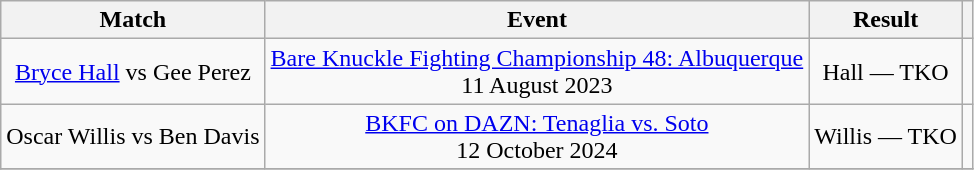<table class="wikitable sortable" style="text-align:center">
<tr>
<th>Match</th>
<th>Event</th>
<th>Result</th>
<th scope="col" class="unsortable"></th>
</tr>
<tr>
<td><a href='#'>Bryce Hall</a> vs Gee Perez</td>
<td><a href='#'>Bare Knuckle Fighting Championship 48: Albuquerque</a> <br> 11 August 2023</td>
<td>Hall — TKO</td>
<td></td>
</tr>
<tr>
<td>Oscar Willis vs Ben Davis</td>
<td><a href='#'>BKFC on DAZN: Tenaglia vs. Soto</a> <br> 12 October 2024</td>
<td>Willis  — TKO</td>
<td></td>
</tr>
<tr>
</tr>
</table>
